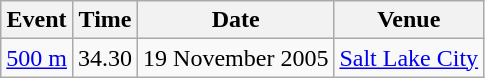<table class='wikitable'>
<tr>
<th>Event</th>
<th>Time</th>
<th>Date</th>
<th>Venue</th>
</tr>
<tr>
<td><a href='#'>500 m</a></td>
<td>34.30</td>
<td>19 November 2005</td>
<td align=left><a href='#'>Salt Lake City</a></td>
</tr>
</table>
